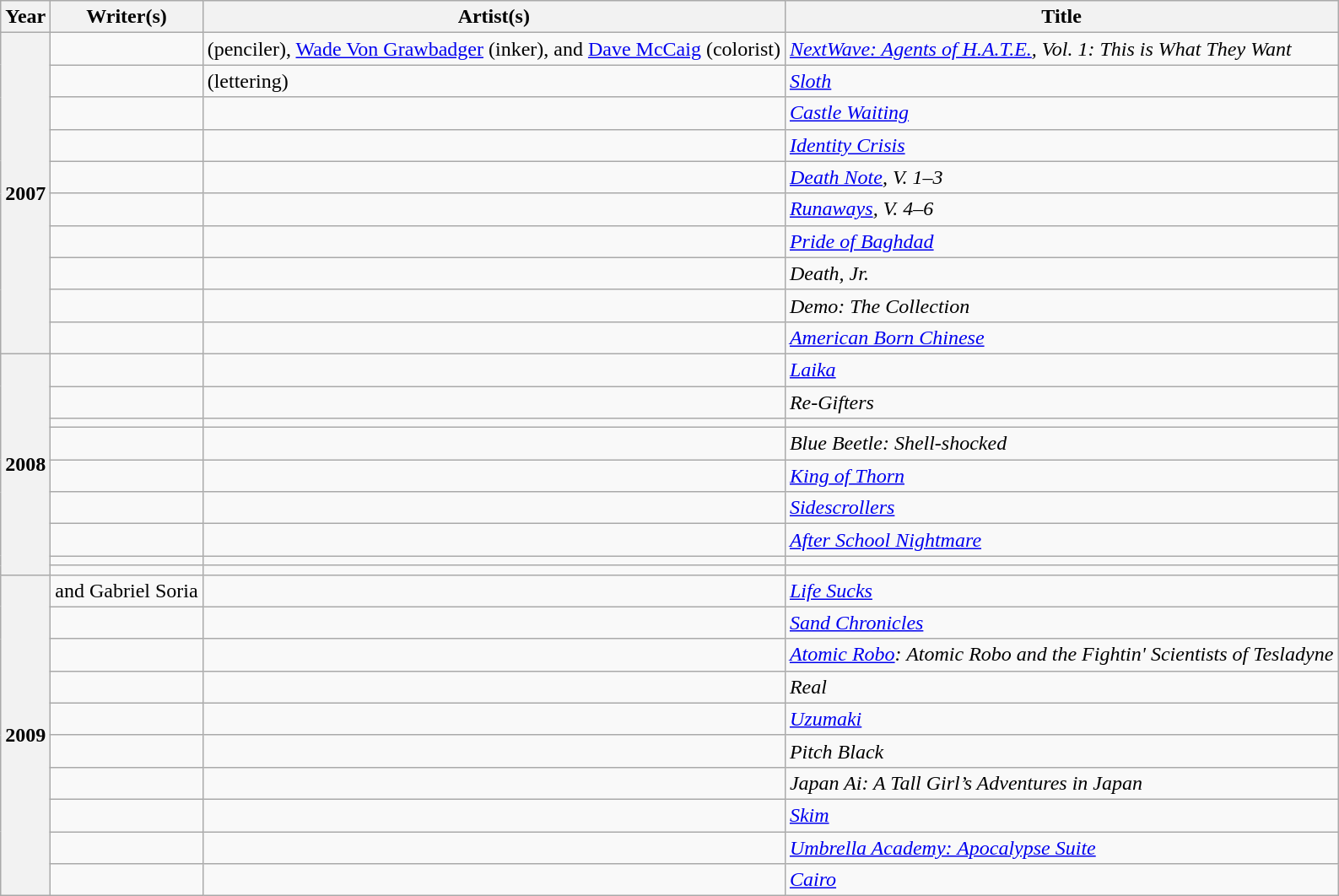<table class="wikitable sortable mw-collapsible">
<tr>
<th>Year</th>
<th>Writer(s)</th>
<th>Artist(s)</th>
<th>Title</th>
</tr>
<tr>
<th rowspan="10">2007</th>
<td></td>
<td> (penciler), <a href='#'>Wade Von Grawbadger</a> (inker), and <a href='#'>Dave McCaig</a> (colorist)</td>
<td><em><a href='#'>NextWave: Agents of H.A.T.E.</a>, Vol. 1: This is What They Want</em></td>
</tr>
<tr>
<td></td>
<td> (lettering)</td>
<td><em><a href='#'>Sloth</a></em></td>
</tr>
<tr>
<td></td>
<td></td>
<td><em><a href='#'>Castle Waiting</a></em></td>
</tr>
<tr>
<td></td>
<td></td>
<td><em><a href='#'>Identity Crisis</a></em></td>
</tr>
<tr>
<td></td>
<td></td>
<td><em><a href='#'>Death Note</a>, V. 1–3</em></td>
</tr>
<tr>
<td></td>
<td></td>
<td><em><a href='#'>Runaways</a>, V. 4–6</em></td>
</tr>
<tr>
<td></td>
<td></td>
<td><em><a href='#'>Pride of Baghdad</a></em></td>
</tr>
<tr>
<td></td>
<td></td>
<td><em>Death, Jr.</em></td>
</tr>
<tr>
<td></td>
<td></td>
<td><em>Demo: The Collection</em></td>
</tr>
<tr>
<td></td>
<td></td>
<td><em><a href='#'>American Born Chinese</a></em></td>
</tr>
<tr>
<th rowspan="9">2008</th>
<td></td>
<td></td>
<td><em><a href='#'>Laika</a></em></td>
</tr>
<tr>
<td></td>
<td></td>
<td><em>Re-Gifters</em></td>
</tr>
<tr>
<td></td>
<td></td>
<td><em></em></td>
</tr>
<tr>
<td></td>
<td></td>
<td><em>Blue Beetle: Shell-shocked</em></td>
</tr>
<tr>
<td></td>
<td></td>
<td><em><a href='#'>King of Thorn</a></em></td>
</tr>
<tr>
<td></td>
<td></td>
<td><em><a href='#'>Sidescrollers</a></em></td>
</tr>
<tr>
<td></td>
<td></td>
<td><em><a href='#'>After School Nightmare</a></em></td>
</tr>
<tr>
<td></td>
<td></td>
<td><em></em></td>
</tr>
<tr>
<td></td>
<td></td>
<td><em></em></td>
</tr>
<tr>
<th rowspan="10">2009</th>
<td> and Gabriel Soria</td>
<td></td>
<td><em><a href='#'>Life Sucks</a></em></td>
</tr>
<tr>
<td></td>
<td></td>
<td><em><a href='#'>Sand Chronicles</a></em></td>
</tr>
<tr>
<td></td>
<td></td>
<td><em><a href='#'>Atomic Robo</a>: Atomic Robo and the Fightin' Scientists of Tesladyne</em></td>
</tr>
<tr>
<td></td>
<td></td>
<td><em>Real</em></td>
</tr>
<tr>
<td></td>
<td></td>
<td><em><a href='#'>Uzumaki</a></em></td>
</tr>
<tr>
<td></td>
<td></td>
<td><em>Pitch Black</em></td>
</tr>
<tr>
<td></td>
<td></td>
<td><em>Japan Ai: A Tall Girl’s Adventures in Japan</em></td>
</tr>
<tr>
<td></td>
<td></td>
<td><em><a href='#'>Skim</a></em></td>
</tr>
<tr>
<td></td>
<td></td>
<td><em><a href='#'>Umbrella Academy: Apocalypse Suite</a></em></td>
</tr>
<tr>
<td></td>
<td></td>
<td><em><a href='#'>Cairo</a></em></td>
</tr>
</table>
